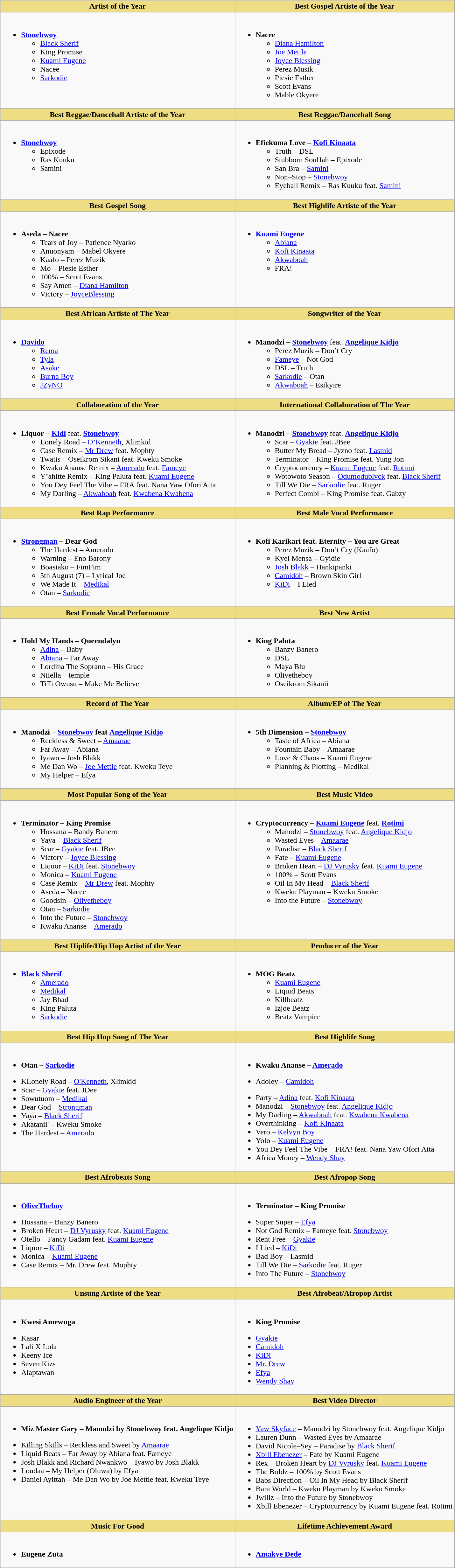<table class="wikitable">
<tr>
<th style="background:#EEDD85; width=50%">Artist of the Year</th>
<th style="background:#EEDD85; width=50%">Best Gospel Artiste of the Year</th>
</tr>
<tr>
<td valign="top"><br><ul><li>  <strong><a href='#'>Stonebwoy</a></strong><ul><li><a href='#'>Black Sherif</a></li><li>King Promise</li><li><a href='#'>Kuami Eugene</a></li><li>Nacee</li><li><a href='#'>Sarkodie</a></li></ul></li></ul></td>
<td valign="top"><br><ul><li> <strong>Nacee</strong><ul><li><a href='#'>Diana Hamilton</a></li><li><a href='#'>Joe Mettle</a></li><li><a href='#'>Joyce Blessing</a></li><li>Perez Musik</li><li>Piesie Esther</li><li>Scott Evans</li><li>Mable Okyere</li></ul></li></ul></td>
</tr>
<tr>
<th style="background:#EEDD82; width=50%">Best Reggae/Dancehall Artiste of the Year</th>
<th style="background:#EEDD82; width=50%">Best Reggae/Dancehall Song</th>
</tr>
<tr>
<td valign="top"><br><ul><li> <strong><a href='#'>Stonebwoy</a></strong><ul><li>Epixode</li><li>Ras Kuuku</li><li>Samini</li></ul></li></ul></td>
<td valign="top"><br><ul><li> <strong>Efiekuma Love</strong> <strong>– <a href='#'>Kofi Kinaata</a></strong><ul><li>Truth – DSL</li><li>Stubborn SoulJah – Epixode</li><li>San Bra – <a href='#'>Samini</a></li><li>Non–Stop – <a href='#'>Stonebwoy</a></li><li>Eyeball Remix – Ras Kuuku feat. <a href='#'>Samini</a></li></ul></li></ul></td>
</tr>
<tr>
<th style="background:#EEDD82; width=50%">Best Gospel Song</th>
<th style="background:#EEDD82; width=50%">Best Highlife Artiste of the Year</th>
</tr>
<tr>
<td valign="top"><br><ul><li> <strong>Aseda – Nacee</strong><ul><li>Tears of Joy – Patience Nyarko</li><li>Anuonyam – Mabel Okyere</li><li>Kaafo – Perez Muzik</li><li>Mo – Piesie Esther</li><li>100% – Scott Evans</li><li>Say Amen –  <a href='#'>Diana Hamilton</a></li><li>Victory – <a href='#'>JoyceBlessing</a></li></ul></li></ul></td>
<td valign="top"><br><ul><li>  <strong><a href='#'>Kuami Eugene</a></strong><ul><li><a href='#'>Abiana</a></li><li><a href='#'>Kofi Kinaata</a></li><li><a href='#'>Akwaboah</a></li><li>FRA!</li></ul></li></ul></td>
</tr>
<tr>
<th style="background:#EEDD82; width=50%">Best African Artiste of The Year</th>
<th style="background:#EEDD82; width=50%">Songwriter of the Year</th>
</tr>
<tr>
<td valign="top"><br><ul><li> <strong><a href='#'>Davido</a></strong><ul><li><a href='#'>Rema</a></li><li><a href='#'>Tyla</a></li><li><a href='#'>Asake</a></li><li><a href='#'>Burna Boy</a></li><li><a href='#'>JZyNO</a></li></ul></li></ul></td>
<td valign="top"><br><ul><li> <strong>Manodzi</strong> <strong>– <a href='#'>Stonebwoy</a></strong> feat. <strong><a href='#'>Angelique Kidjo</a></strong><ul><li>Perez Muzik – Don’t Cry</li><li><a href='#'>Fameye</a> – Not God</li><li>DSL – Truth</li><li><a href='#'>Sarkodie</a> – Otan</li><li><a href='#'>Akwaboah</a> – Esikyire</li></ul></li></ul></td>
</tr>
<tr>
<th style="background:#EEDD82; width=50%">Collaboration of the Year</th>
<th style="background:#EEDD82; width=50%">International Collaboration of The Year</th>
</tr>
<tr>
<td valign="top"><br><ul><li> <strong>Liquor – <a href='#'>Kidi</a></strong> feat. <strong><a href='#'>Stonebwoy</a></strong><ul><li>Lonely Road – <a href='#'>O’Kenneth</a>, Xlimkid</li><li>Case Remix – <a href='#'>Mr Drew</a> feat. Mophty</li><li>Twatis – Oseikrom Sikani feat. Kweku Smoke</li><li>Kwaku Ananse Remix – <a href='#'>Amerado</a> feat. <a href='#'>Fameye</a></li><li>Y’ahitte Remix – King Paluta feat. <a href='#'>Kuami Eugene</a></li><li>You Dey Feel The Vibe – FRA feat. Nana Yaw Ofori Atta</li><li>My Darling – <a href='#'>Akwaboah</a> feat. <a href='#'>Kwabena Kwabena</a></li></ul></li></ul></td>
<td valign="top"><br><ul><li> <strong>Manodzi</strong> <strong>– <a href='#'>Stonebwoy</a></strong> feat. <strong><a href='#'>Angelique Kidjo</a></strong><ul><li>Scar – <a href='#'>Gyakie</a> feat. JBee</li><li>Butter My Bread – Jyzno feat. <a href='#'>Lasmid</a></li><li>Terminator – King Promise feat. Yung Jon</li><li>Cryptocurrency – <a href='#'>Kuami Eugene</a> feat. <a href='#'>Rotimi</a></li><li>Wotowoto Season – <a href='#'>Odumodublvck</a> feat. <a href='#'>Black Sherif</a></li><li>Till We Die – <a href='#'>Sarkodie</a> feat. Ruger</li><li>Perfect Combi – King Promise feat. Gabzy</li></ul></li></ul></td>
</tr>
<tr>
<th style="background:#EEDD82; width=50%">Best Rap Performance</th>
<th style="background:#EEDD82; width=50%">Best Male Vocal Performance</th>
</tr>
<tr>
<td valign="top"><br><ul><li> <strong><a href='#'>Strongman</a> – Dear God</strong><ul><li>The Hardest – Amerado</li><li>Warning – Eno Barony</li><li>Boasiako – FimFim</li><li>5th August (7) – Lyrical Joe</li><li>We Made It – <a href='#'>Medikal</a></li><li>Otan – <a href='#'>Sarkodie</a></li></ul></li></ul></td>
<td valign="top"><br><ul><li> <strong>Kofi Karikari feat. Eternity – You are Great</strong><ul><li>Perez Muzik – Don’t Cry (Kaafo)</li><li>Kyei Mensa – Gyidie</li><li><a href='#'>Josh Blakk</a> – Hankipanki</li><li><a href='#'>Camidoh</a> – Brown Skin Girl</li><li><a href='#'>KiDi</a> – I Lied</li></ul></li></ul></td>
</tr>
<tr>
<th style="background:#EEDD82; width=50%">Best Female Vocal Performance</th>
<th style="background:#EEDD82; width=50%">Best New Artist</th>
</tr>
<tr>
<td valign="top"><br><ul><li> <strong>Hold My Hands – Queendalyn</strong><ul><li><a href='#'>Adina</a> – Baby</li><li><a href='#'>Abiana</a> – Far Away</li><li>Lordina The Soprano – His Grace</li><li>Niiella – temple</li><li>TiTi Owusu – Make Me Believe</li></ul></li></ul></td>
<td valign="top"><br><ul><li> <strong>King Paluta</strong><ul><li>Banzy Banero</li><li>DSL</li><li>Maya Blu</li><li>Olivetheboy</li><li>Oseikrom Sikanii</li></ul></li></ul></td>
</tr>
<tr>
<th style="background:#EEDD82; width=50%">Record of The Year</th>
<th style="background:#EEDD82; width=50%">Album/EP of The Year</th>
</tr>
<tr>
<td valign="top"><br><ul><li> <strong>Manodzi</strong> – <strong><a href='#'>Stonebwoy</a></strong> <strong>feat</strong> <a href='#'><strong>Angelique Kidjo</strong></a><ul><li>Reckless & Sweet – <a href='#'>Amaarae</a></li><li>Far Away – Abiana</li><li>Iyawo – Josh Blakk</li><li>Me Dan Wo – <a href='#'>Joe Mettle</a> feat. Kweku Teye</li><li>My Helper – Efya</li></ul></li></ul></td>
<td valign="top"><br><ul><li><strong> 5th Dimension – <a href='#'>Stonebwoy</a></strong><ul><li>Taste of Africa – Abiana</li><li>Fountain Baby – Amaarae</li><li>Love & Chaos – Kuami Eugene</li><li>Planning & Plotting – Medikal</li></ul></li></ul></td>
</tr>
<tr>
<th style="background:#EEDD82; width=50%">Most Popular Song of the Year</th>
<th style="background:#EEDD82; width=50%">Best Music Video</th>
</tr>
<tr>
<td valign="top"><br><ul><li> <strong>Terminator – King Promise</strong><ul><li>Hossana – Bandy Banero</li><li>Yaya – <a href='#'>Black Sherif</a></li><li>Scar – <a href='#'>Gyakie</a> feat. JBee</li><li>Victory – <a href='#'>Joyce Blessing</a></li><li>Liquor – <a href='#'>KiDi</a> feat. <a href='#'>Stonebwoy</a></li><li>Monica – <a href='#'>Kuami Eugene</a></li><li>Case Remix – <a href='#'>Mr Drew</a> feat. Mophty</li><li>Aseda – Nacee</li><li>Goodsin – <a href='#'>Olivetheboy</a></li><li>Otan – <a href='#'>Sarkodie</a></li><li>Into the Future – <a href='#'>Stonebwoy</a></li><li>Kwaku Ananse – <a href='#'>Amerado</a></li></ul></li></ul></td>
<td valign="top"><br><ul><li> <strong>Cryptocurrency – <a href='#'>Kuami Eugene</a></strong> feat. <a href='#'><strong>Rotimi</strong></a><ul><li>Manodzi – <a href='#'>Stonebwoy</a> feat. <a href='#'>Angelique Kidjo</a></li><li>Wasted Eyes – <a href='#'>Amaarae</a></li><li>Paradise – <a href='#'>Black Sherif</a></li><li>Fate – <a href='#'>Kuami Eugene</a></li><li>Broken Heart – <a href='#'>DJ Vyrusky</a> feat. <a href='#'>Kuami Eugene</a></li><li>100% – Scott Evans</li><li>Oil In My Head – <a href='#'>Black Sherif</a></li><li>Kweku Playman – Kweku Smoke</li><li>Into the Future – <a href='#'>Stonebwoy</a></li></ul></li></ul></td>
</tr>
<tr>
<th style="background:#EEDD82; width=50%">Best Hiplife/Hip Hop Artist of the Year</th>
<th style="background:#EEDD82; width=50%">Producer of the Year</th>
</tr>
<tr>
<td valign="top"><br><ul><li><strong><a href='#'>Black Sherif</a></strong><ul><li><a href='#'>Amerado</a></li><li><a href='#'>Medikal</a></li><li>Jay Bhad</li><li>King Paluta</li><li><a href='#'>Sarkodie</a></li></ul></li></ul></td>
<td valign="top"><br><ul><li> <strong>MOG Beatz</strong><ul><li><a href='#'>Kuami Eugene</a></li><li>Liquid Beats</li><li>Killbeatz</li><li>Izjoe Beatz</li><li>Beatz Vampire</li></ul></li></ul></td>
</tr>
<tr>
<th style="background:#EEDD82; width=50%">Best Hip Hop Song of The Year</th>
<th style="background:#EEDD82; width=50%">Best Highlife Song</th>
</tr>
<tr>
<td valign="top"><br><ul><li><strong>Otan – <a href='#'>Sarkodie</a></strong></li></ul><ul><li>KLonely Road – <a href='#'>O'Kenneth</a>, Xlimkid</li><li>Scar – <a href='#'>Gyakie</a> feat. JDee</li><li>Sowutuom – <a href='#'>Medikal</a></li><li>Dear God – <a href='#'>Strongman</a></li><li>Yaya – <a href='#'>Black Sherif</a></li><li>Akatanii' – Kweku Smoke</li><li>The Hardest – <a href='#'>Amerado</a></li></ul></td>
<td valign="top"><br><ul><li>  <strong>Kwaku Ananse – <a href='#'>Amerado</a></strong></li></ul><ul><li>Adoley – <a href='#'>Camidoh</a></li></ul><ul><li>Party – <a href='#'>Adina</a> feat. <a href='#'>Kofi Kinaata</a></li><li>Manodzi – <a href='#'>Stonebwoy</a> feat. <a href='#'>Angelique Kidjo</a></li><li>My Darling – <a href='#'>Akwaboah</a> feat. <a href='#'>Kwabena Kwabena</a></li><li>Overthinking – <a href='#'>Kofi Kinaata</a></li><li>Vero – <a href='#'>Kelvyn Boy</a></li><li>Yolo – <a href='#'>Kuami Eugene</a></li><li>You Dey Feel The Vibe – FRA! feat. Nana Yaw Ofori Atta</li><li>Africa Money – <a href='#'>Wendy Shay</a></li></ul></td>
</tr>
<tr>
<th style="background:#EEDD82; width=50%">Best Afrobeats Song</th>
<th style="background:#EEDD82; width=50%">Best Afropop Song</th>
</tr>
<tr>
<td valign="top"><br><ul><li><strong><a href='#'>OliveTheboy</a></strong></li></ul><ul><li>Hossana – Banzy Banero</li><li>Broken Heart – <a href='#'>DJ Vyrusky</a> feat. <a href='#'>Kuami Eugene</a></li><li>Otello – Fancy Gadam feat. <a href='#'>Kuami Eugene</a></li><li>Liquor – <a href='#'>KiDi</a></li><li>Monica – <a href='#'>Kuami Eugene</a></li><li>Case Remix – Mr. Drew feat. Mophty</li></ul></td>
<td valign="top"><br><ul><li><strong>Terminator – King Promise</strong></li></ul><ul><li>Super Super – <a href='#'>Efya</a></li><li>Not God Remix – Fameye feat. <a href='#'>Stonebwoy</a></li><li>Rent Free – <a href='#'>Gyakie</a></li><li>I Lied – <a href='#'>KiDi</a></li><li>Bad Boy – Lasmid</li><li>Till We Die – <a href='#'>Sarkodie</a> feat. Ruger</li><li>Into The Future – <a href='#'>Stonebwoy</a></li></ul></td>
</tr>
<tr>
<th style="background:#EEDD82; width=50%">Unsung Artiste of the Year</th>
<th style="background:#EEDD82; width=50%">Best Afrobeat/Afropop Artist</th>
</tr>
<tr>
<td valign="top"><br><ul><li> <strong>Kwesi Amewuga</strong></li></ul><ul><li>Kasar</li><li>Lali X Lola</li><li>Keeny Ice</li><li>Seven Kizs</li><li>Alaptawan</li></ul></td>
<td valign="top"><br><ul><li> <strong>King Promise</strong></li></ul><ul><li><a href='#'>Gyakie</a></li><li><a href='#'>Camidoh</a></li><li><a href='#'>KiDi</a></li><li><a href='#'>Mr. Drew</a></li><li><a href='#'>Efya</a></li><li><a href='#'>Wendy Shay</a></li></ul></td>
</tr>
<tr>
<th style="background:#EEDD82; width=50%">Audio Engineer of the Year</th>
<th style="background:#EEDD82; width=50%">Best Video Director</th>
</tr>
<tr>
<td valign="top"><br><ul><li> <strong>Miz Master Gary – Manodzi by Stonebwoy feat. Angelique Kidjo</strong></li></ul><ul><li>Killing Skills – Reckless and Sweet by <a href='#'>Amaarae</a></li><li>Liquid Beats – Far Away by Abiana feat. Fameye</li><li>Josh Blakk and Richard Nwankwo – Iyawo by Josh Blakk</li><li>Loudaa – My Helper (Oluwa) by Efya</li><li>Daniel Ayittah – Me Dan Wo by Joe Mettle feat. Kweku Teye</li></ul></td>
<td valign="top"><br><ul><li><a href='#'>Yaw Skyface</a> – Manodzi by Stonebwoy feat. Angelique Kidjo</li><li>Lauren Dunn – Wasted Eyes by Amaarae</li><li>David Nicole–Sey – Paradise by <a href='#'>Black Sherif</a></li><li><a href='#'>Xbill Ebenezer</a> – Fate by Kuami Eugene</li><li>Rex – Broken Heart by <a href='#'>DJ Vyrusky</a> feat. <a href='#'>Kuami Eugene</a></li><li>The Boldz – 100% by Scott Evans</li><li>Babs Direction – Oil In My Head by Black Sherif</li><li>Bani World – Kweku Playman by Kweku Smoke</li><li>Jwillz – Into the Future by Stonebwoy</li><li>Xbill Ebenezer – Cryptocurrency by Kuami Eugene feat. Rotimi</li></ul></td>
</tr>
<tr>
<th style="background:#EEDD82; width=50%">Music For Good</th>
<th style="background:#EEDD82; width=50%">Lifetime Achievement Award</th>
</tr>
<tr>
<td valign="top"><br><ul><li><strong>Eugene Zuta</strong></li></ul></td>
<td valign="top"><br><ul><li><strong><a href='#'>Amakye Dede</a></strong></li></ul></td>
</tr>
</table>
